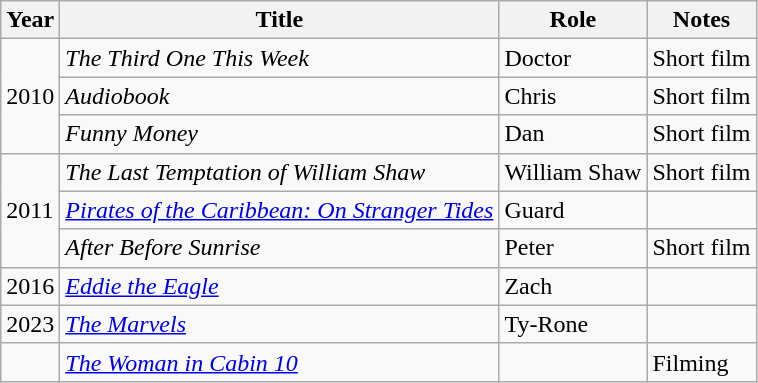<table class="wikitable sortable">
<tr>
<th>Year</th>
<th>Title</th>
<th>Role</th>
<th class="unsortable">Notes</th>
</tr>
<tr>
<td rowspan="3">2010</td>
<td><em>The Third One This Week</em></td>
<td>Doctor</td>
<td>Short film</td>
</tr>
<tr>
<td><em>Audiobook</em></td>
<td>Chris</td>
<td>Short film</td>
</tr>
<tr>
<td><em>Funny Money</em></td>
<td>Dan</td>
<td>Short film</td>
</tr>
<tr>
<td rowspan="3">2011</td>
<td><em>The Last Temptation of William Shaw</em></td>
<td>William Shaw</td>
<td>Short film</td>
</tr>
<tr>
<td><em><a href='#'>Pirates of the Caribbean: On Stranger Tides</a></em></td>
<td>Guard</td>
<td></td>
</tr>
<tr>
<td><em>After Before Sunrise</em></td>
<td>Peter</td>
<td>Short film</td>
</tr>
<tr>
<td>2016</td>
<td><em><a href='#'>Eddie the Eagle</a></em></td>
<td>Zach</td>
<td></td>
</tr>
<tr>
<td>2023</td>
<td><em><a href='#'>The Marvels</a></em></td>
<td>Ty-Rone</td>
<td></td>
</tr>
<tr>
<td></td>
<td><em><a href='#'>The Woman in Cabin 10</a></em></td>
<td></td>
<td>Filming</td>
</tr>
</table>
